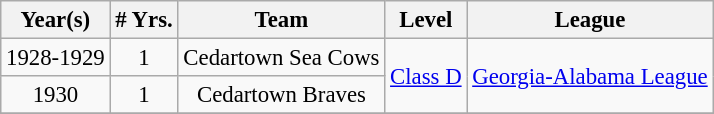<table class="wikitable" style="text-align:center; font-size: 95%;">
<tr>
<th>Year(s)</th>
<th># Yrs.</th>
<th>Team</th>
<th>Level</th>
<th>League</th>
</tr>
<tr>
<td>1928-1929</td>
<td>1</td>
<td>Cedartown Sea Cows</td>
<td rowspan=2><a href='#'>Class D</a></td>
<td rowspan=2><a href='#'>Georgia-Alabama League</a></td>
</tr>
<tr>
<td>1930</td>
<td>1</td>
<td>Cedartown Braves</td>
</tr>
<tr>
</tr>
</table>
